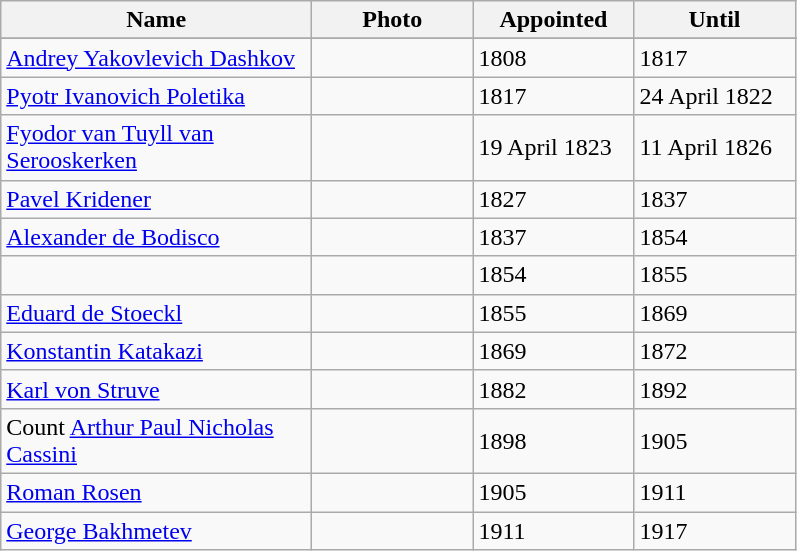<table class="wikitable">
<tr valign="middle">
<th width=200>Name</th>
<th width=100>Photo</th>
<th width=100>Appointed</th>
<th width=100>Until</th>
</tr>
<tr style="font-weight:bold; background-color: #DDDDDD">
</tr>
<tr>
<td><a href='#'>Andrey Yakovlevich Dashkov</a></td>
<td></td>
<td>1808</td>
<td>1817</td>
</tr>
<tr>
<td><a href='#'>Pyotr Ivanovich Poletika</a></td>
<td></td>
<td>1817</td>
<td>24 April 1822</td>
</tr>
<tr>
<td><a href='#'>Fyodor van Tuyll van Serooskerken</a></td>
<td></td>
<td>19 April 1823</td>
<td>11 April 1826</td>
</tr>
<tr>
<td><a href='#'>Pavel Kridener</a></td>
<td></td>
<td>1827</td>
<td>1837</td>
</tr>
<tr>
<td><a href='#'>Alexander de Bodisco</a></td>
<td></td>
<td>1837</td>
<td>1854</td>
</tr>
<tr>
<td></td>
<td></td>
<td>1854</td>
<td>1855</td>
</tr>
<tr>
<td><a href='#'>Eduard de Stoeckl</a></td>
<td></td>
<td>1855</td>
<td>1869</td>
</tr>
<tr>
<td><a href='#'>Konstantin Katakazi</a></td>
<td></td>
<td>1869</td>
<td>1872</td>
</tr>
<tr>
<td><a href='#'>Karl von Struve</a></td>
<td></td>
<td>1882</td>
<td>1892</td>
</tr>
<tr>
<td>Count <a href='#'>Arthur Paul Nicholas Cassini</a></td>
<td></td>
<td>1898</td>
<td>1905</td>
</tr>
<tr>
<td><a href='#'>Roman Rosen</a></td>
<td></td>
<td>1905</td>
<td>1911</td>
</tr>
<tr>
<td><a href='#'>George Bakhmetev</a></td>
<td></td>
<td>1911</td>
<td>1917</td>
</tr>
</table>
